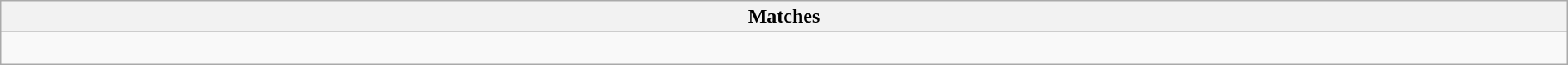<table class="wikitable collapsible collapsed" style="width:100%;">
<tr>
<th>Matches</th>
</tr>
<tr>
<td><br></td>
</tr>
</table>
